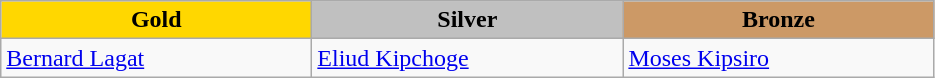<table class="wikitable" style="text-align:left">
<tr align="center">
<td width=200 bgcolor=gold><strong>Gold</strong></td>
<td width=200 bgcolor=silver><strong>Silver</strong></td>
<td width=200 bgcolor=CC9966><strong>Bronze</strong></td>
</tr>
<tr>
<td><a href='#'>Bernard Lagat</a><br><em></em></td>
<td><a href='#'>Eliud Kipchoge</a><br><em></em></td>
<td><a href='#'>Moses Kipsiro</a><br><em></em></td>
</tr>
</table>
